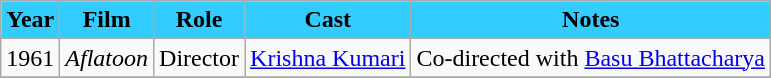<table class="wikitable">
<tr>
<th style="text-align:center; background:#3cf;">Year</th>
<th style="text-align:center; background:#3cf;">Film</th>
<th style="text-align:center; background:#3cf;">Role</th>
<th style="text-align:center; background:#3cf;">Cast</th>
<th style="text-align:center; background:#3cf;">Notes</th>
</tr>
<tr>
<td>1961</td>
<td><em>Aflatoon</em></td>
<td>Director</td>
<td><a href='#'>Krishna Kumari</a></td>
<td>Co-directed with <a href='#'>Basu Bhattacharya</a></td>
</tr>
<tr>
</tr>
</table>
